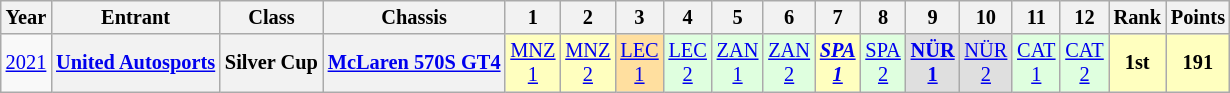<table class="wikitable" style="text-align:center; font-size:85%">
<tr>
<th>Year</th>
<th>Entrant</th>
<th>Class</th>
<th>Chassis</th>
<th>1</th>
<th>2</th>
<th>3</th>
<th>4</th>
<th>5</th>
<th>6</th>
<th>7</th>
<th>8</th>
<th>9</th>
<th>10</th>
<th>11</th>
<th>12</th>
<th>Rank</th>
<th>Points</th>
</tr>
<tr>
<td><a href='#'>2021</a></td>
<th nowrap><a href='#'>United Autosports</a></th>
<th nowrap>Silver Cup</th>
<th nowrap><a href='#'>McLaren 570S GT4</a></th>
<td style="background:#FFFFBF;"><a href='#'>MNZ<br>1</a><br></td>
<td style="background:#FFFFBF;"><a href='#'>MNZ<br>2</a><br></td>
<td style="background:#FFDF9F;"><a href='#'>LEC<br>1</a><br></td>
<td style="background:#DFFFDF;"><a href='#'>LEC<br>2</a><br></td>
<td style="background:#DFFFDF;"><a href='#'>ZAN<br>1</a><br></td>
<td style="background:#DFFFDF;"><a href='#'>ZAN<br>2</a><br></td>
<td style="background:#FFFFBF;"><strong><em><a href='#'>SPA<br>1</a></em></strong><br></td>
<td style="background:#DFFFDF;"><a href='#'>SPA<br>2</a><br></td>
<td style="background:#DFDFDF;"><strong><a href='#'>NÜR<br>1</a></strong><br></td>
<td style="background:#DFDFDF;"><a href='#'>NÜR<br>2</a><br></td>
<td style="background:#DFFFDF;"><a href='#'>CAT<br>1</a><br></td>
<td style="background:#DFFFDF;"><a href='#'>CAT<br>2</a><br></td>
<th style="background:#FFFFBF;">1st</th>
<th style="background:#FFFFBF;">191</th>
</tr>
</table>
